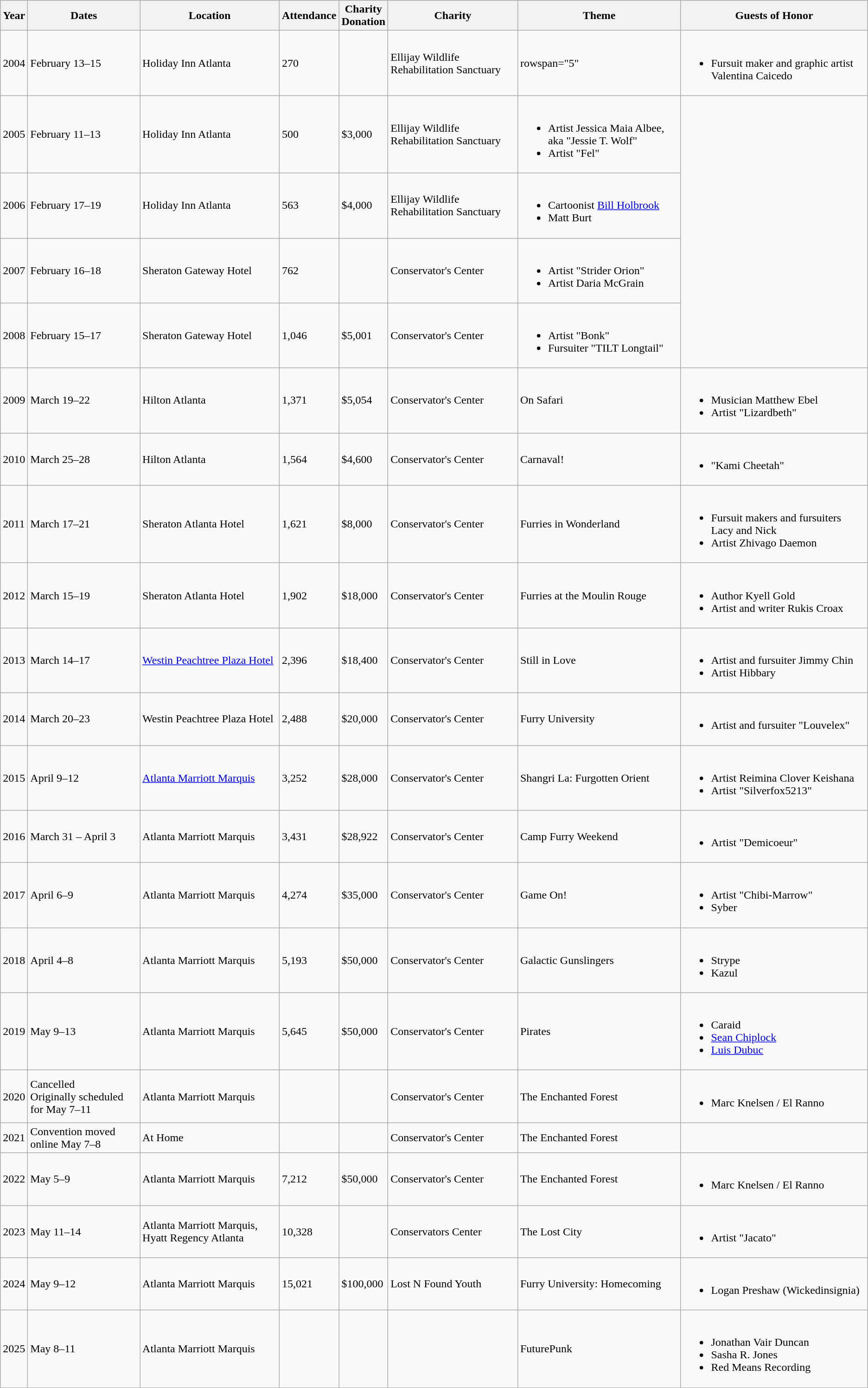<table class="wikitable" border="1">
<tr>
<th>Year</th>
<th>Dates</th>
<th>Location</th>
<th>Attendance</th>
<th>Charity<br>Donation</th>
<th>Charity</th>
<th>Theme</th>
<th>Guests of Honor</th>
</tr>
<tr>
<td>2004</td>
<td>February 13–15</td>
<td>Holiday Inn Atlanta</td>
<td>270</td>
<td></td>
<td>Ellijay Wildlife Rehabilitation Sanctuary</td>
<td>rowspan="5" </td>
<td><br><ul><li>Fursuit maker and graphic artist Valentina Caicedo</li></ul></td>
</tr>
<tr>
<td>2005</td>
<td>February 11–13</td>
<td>Holiday Inn Atlanta</td>
<td>500</td>
<td>$3,000</td>
<td>Ellijay Wildlife Rehabilitation Sanctuary</td>
<td><br><ul><li>Artist Jessica Maia Albee, aka "Jessie T. Wolf"</li><li>Artist "Fel"</li></ul></td>
</tr>
<tr>
<td>2006</td>
<td>February 17–19</td>
<td>Holiday Inn Atlanta</td>
<td>563</td>
<td>$4,000</td>
<td>Ellijay Wildlife Rehabilitation Sanctuary</td>
<td><br><ul><li>Cartoonist <a href='#'>Bill Holbrook</a></li><li>Matt Burt</li></ul></td>
</tr>
<tr>
<td>2007</td>
<td>February 16–18</td>
<td>Sheraton Gateway Hotel</td>
<td>762</td>
<td></td>
<td>Conservator's Center</td>
<td><br><ul><li>Artist "Strider Orion"</li><li>Artist Daria McGrain</li></ul></td>
</tr>
<tr>
<td>2008</td>
<td>February 15–17</td>
<td>Sheraton Gateway Hotel</td>
<td>1,046</td>
<td>$5,001</td>
<td>Conservator's Center</td>
<td><br><ul><li>Artist "Bonk"</li><li>Fursuiter "TILT Longtail"</li></ul></td>
</tr>
<tr>
<td>2009</td>
<td>March 19–22</td>
<td>Hilton Atlanta</td>
<td>1,371</td>
<td>$5,054</td>
<td>Conservator's Center</td>
<td>On Safari</td>
<td><br><ul><li>Musician Matthew Ebel</li><li>Artist "Lizardbeth"</li></ul></td>
</tr>
<tr>
<td>2010</td>
<td>March 25–28</td>
<td>Hilton Atlanta</td>
<td>1,564</td>
<td>$4,600</td>
<td>Conservator's Center</td>
<td>Carnaval!</td>
<td><br><ul><li>"Kami Cheetah"</li></ul></td>
</tr>
<tr>
<td>2011</td>
<td>March 17–21</td>
<td>Sheraton Atlanta Hotel</td>
<td>1,621</td>
<td>$8,000</td>
<td>Conservator's Center</td>
<td>Furries in Wonderland</td>
<td><br><ul><li>Fursuit makers and fursuiters Lacy and Nick</li><li>Artist Zhivago Daemon</li></ul></td>
</tr>
<tr>
<td>2012</td>
<td>March 15–19</td>
<td>Sheraton Atlanta Hotel</td>
<td>1,902</td>
<td>$18,000</td>
<td>Conservator's Center</td>
<td>Furries at the Moulin Rouge</td>
<td><br><ul><li>Author Kyell Gold</li><li>Artist and writer Rukis Croax</li></ul></td>
</tr>
<tr>
<td>2013</td>
<td>March 14–17</td>
<td><a href='#'>Westin Peachtree Plaza Hotel</a></td>
<td>2,396</td>
<td>$18,400</td>
<td>Conservator's Center</td>
<td>Still in Love</td>
<td><br><ul><li>Artist and fursuiter Jimmy Chin</li><li>Artist Hibbary</li></ul></td>
</tr>
<tr>
<td>2014</td>
<td>March 20–23</td>
<td>Westin Peachtree Plaza Hotel</td>
<td>2,488</td>
<td>$20,000</td>
<td>Conservator's Center</td>
<td>Furry University</td>
<td><br><ul><li>Artist and fursuiter "Louvelex"</li></ul></td>
</tr>
<tr>
<td>2015</td>
<td>April 9–12</td>
<td><a href='#'>Atlanta Marriott Marquis</a></td>
<td>3,252</td>
<td>$28,000</td>
<td>Conservator's Center</td>
<td>Shangri La: Furgotten Orient</td>
<td><br><ul><li>Artist Reimina Clover Keishana</li><li>Artist "Silverfox5213"</li></ul></td>
</tr>
<tr>
<td>2016</td>
<td>March 31 – April 3</td>
<td>Atlanta Marriott Marquis</td>
<td>3,431</td>
<td>$28,922</td>
<td>Conservator's Center</td>
<td>Camp Furry Weekend</td>
<td><br><ul><li>Artist "Demicoeur"</li></ul></td>
</tr>
<tr>
<td>2017</td>
<td>April 6–9</td>
<td>Atlanta Marriott Marquis</td>
<td>4,274</td>
<td>$35,000</td>
<td>Conservator's Center</td>
<td>Game On!</td>
<td><br><ul><li>Artist "Chibi-Marrow"</li><li>Syber</li></ul></td>
</tr>
<tr>
<td>2018</td>
<td>April 4–8</td>
<td>Atlanta Marriott Marquis</td>
<td>5,193</td>
<td>$50,000</td>
<td>Conservator's Center</td>
<td>Galactic Gunslingers</td>
<td><br><ul><li>Strype</li><li>Kazul</li></ul></td>
</tr>
<tr>
<td>2019</td>
<td>May 9–13</td>
<td>Atlanta Marriott Marquis</td>
<td>5,645</td>
<td>$50,000</td>
<td>Conservator's Center</td>
<td>Pirates</td>
<td><br><ul><li>Caraid</li><li><a href='#'>Sean Chiplock</a></li><li><a href='#'>Luis Dubuc</a></li></ul></td>
</tr>
<tr>
<td>2020</td>
<td>Cancelled<br>Originally scheduled for May 7–11</td>
<td>Atlanta Marriott Marquis</td>
<td></td>
<td></td>
<td>Conservator's Center</td>
<td>The Enchanted Forest</td>
<td><br><ul><li>Marc Knelsen / El Ranno</li></ul></td>
</tr>
<tr>
<td>2021</td>
<td>Convention moved online May 7–8</td>
<td>At Home</td>
<td></td>
<td></td>
<td>Conservator's Center</td>
<td>The Enchanted Forest</td>
<td></td>
</tr>
<tr>
<td>2022</td>
<td>May 5–9</td>
<td>Atlanta Marriott Marquis</td>
<td>7,212</td>
<td>$50,000</td>
<td>Conservator's Center</td>
<td>The Enchanted Forest</td>
<td><br><ul><li>Marc Knelsen / El Ranno</li></ul></td>
</tr>
<tr>
<td>2023</td>
<td>May 11–14</td>
<td>Atlanta Marriott Marquis, Hyatt Regency Atlanta</td>
<td>10,328</td>
<td></td>
<td>Conservators Center</td>
<td>The Lost City</td>
<td><br><ul><li>Artist "Jacato"</li></ul></td>
</tr>
<tr>
<td>2024</td>
<td>May 9–12</td>
<td>Atlanta Marriott Marquis</td>
<td>15,021</td>
<td>$100,000</td>
<td>Lost N Found Youth</td>
<td>Furry University: Homecoming</td>
<td><br><ul><li>Logan Preshaw (Wickedinsignia)</li></ul></td>
</tr>
<tr>
<td>2025</td>
<td>May 8–11</td>
<td>Atlanta Marriott Marquis</td>
<td></td>
<td></td>
<td></td>
<td>FuturePunk</td>
<td><br><ul><li>Jonathan Vair Duncan</li><li>Sasha R. Jones</li><li>Red Means Recording</li></ul></td>
</tr>
</table>
